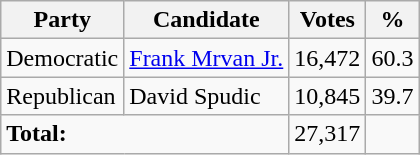<table class="wikitable">
<tr>
<th>Party</th>
<th>Candidate</th>
<th>Votes</th>
<th>%</th>
</tr>
<tr>
<td>Democratic</td>
<td><a href='#'>Frank Mrvan Jr.</a></td>
<td>16,472</td>
<td>60.3</td>
</tr>
<tr>
<td>Republican</td>
<td>David Spudic</td>
<td>10,845</td>
<td>39.7</td>
</tr>
<tr>
<td colspan="2"><strong>Total:</strong></td>
<td>27,317</td>
<td></td>
</tr>
</table>
